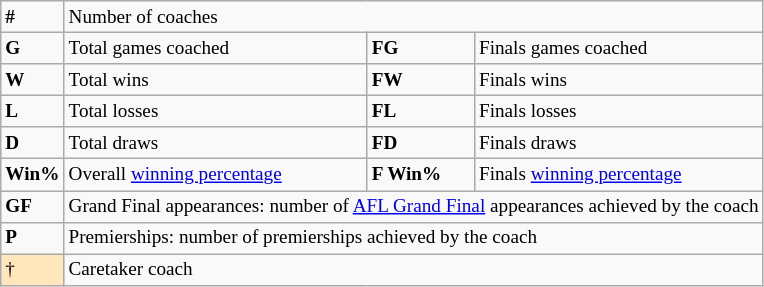<table class="wikitable" style="font-size:80%;">
<tr>
<td><strong>#</strong></td>
<td colspan="3">Number of coaches</td>
</tr>
<tr>
<td><strong>G</strong></td>
<td>Total games coached</td>
<td><strong>FG</strong></td>
<td>Finals games coached</td>
</tr>
<tr>
<td><strong>W</strong></td>
<td>Total wins</td>
<td><strong>FW</strong></td>
<td>Finals wins</td>
</tr>
<tr>
<td><strong>L</strong></td>
<td>Total losses</td>
<td><strong>FL</strong></td>
<td>Finals losses</td>
</tr>
<tr>
<td><strong>D</strong></td>
<td>Total draws</td>
<td><strong>FD</strong></td>
<td>Finals draws</td>
</tr>
<tr>
<td><strong>Win%</strong></td>
<td>Overall <a href='#'>winning percentage</a></td>
<td><strong>F Win%</strong></td>
<td>Finals <a href='#'>winning percentage</a></td>
</tr>
<tr>
<td><strong>GF</strong></td>
<td colspan="3">Grand Final appearances: number of <a href='#'>AFL Grand Final</a> appearances achieved by the coach</td>
</tr>
<tr>
<td><strong>P</strong></td>
<td colspan="3">Premierships: number of premierships achieved by the coach</td>
</tr>
<tr>
<td style="background-color:#ffe6bd">†</td>
<td colspan="3">Caretaker coach </td>
</tr>
</table>
